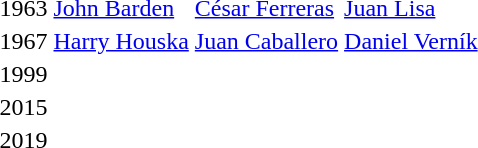<table>
<tr>
<td>1963</td>
<td><a href='#'>John Barden</a><br></td>
<td><a href='#'>César Ferreras</a><br></td>
<td><a href='#'>Juan Lisa</a><br></td>
</tr>
<tr>
<td>1967</td>
<td><a href='#'>Harry Houska</a><br></td>
<td><a href='#'>Juan Caballero</a><br></td>
<td><a href='#'>Daniel Verník</a><br></td>
</tr>
<tr>
<td>1999</td>
<td></td>
<td></td>
<td></td>
</tr>
<tr>
<td rowspan=2>2015<br></td>
<td rowspan=2></td>
<td rowspan=2></td>
<td></td>
</tr>
<tr>
<td></td>
</tr>
<tr>
<td rowspan=2>2019<br></td>
<td rowspan=2></td>
<td rowspan=2></td>
<td></td>
</tr>
<tr>
<td></td>
</tr>
</table>
